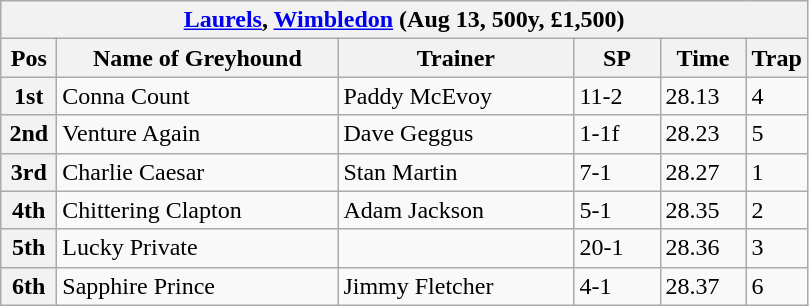<table class="wikitable">
<tr>
<th colspan="6"><a href='#'>Laurels</a>, <a href='#'>Wimbledon</a> (Aug 13, 500y, £1,500)</th>
</tr>
<tr>
<th width=30>Pos</th>
<th width=180>Name of Greyhound</th>
<th width=150>Trainer</th>
<th width=50>SP</th>
<th width=50>Time</th>
<th width=30>Trap</th>
</tr>
<tr>
<th>1st</th>
<td>Conna Count</td>
<td>Paddy McEvoy</td>
<td>11-2</td>
<td>28.13</td>
<td>4</td>
</tr>
<tr>
<th>2nd</th>
<td>Venture Again</td>
<td>Dave Geggus</td>
<td>1-1f</td>
<td>28.23</td>
<td>5</td>
</tr>
<tr>
<th>3rd</th>
<td>Charlie Caesar</td>
<td>Stan Martin</td>
<td>7-1</td>
<td>28.27</td>
<td>1</td>
</tr>
<tr>
<th>4th</th>
<td>Chittering Clapton</td>
<td>Adam Jackson</td>
<td>5-1</td>
<td>28.35</td>
<td>2</td>
</tr>
<tr>
<th>5th</th>
<td>Lucky Private</td>
<td></td>
<td>20-1</td>
<td>28.36</td>
<td>3</td>
</tr>
<tr>
<th>6th</th>
<td>Sapphire Prince</td>
<td>Jimmy Fletcher</td>
<td>4-1</td>
<td>28.37</td>
<td>6</td>
</tr>
</table>
